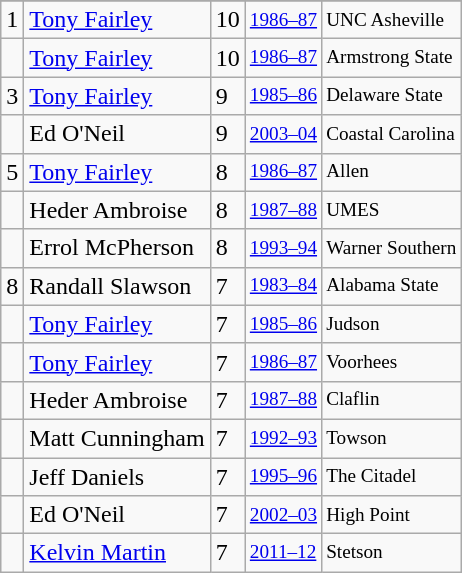<table class="wikitable">
<tr>
</tr>
<tr>
<td>1</td>
<td><a href='#'>Tony Fairley</a></td>
<td>10</td>
<td style="font-size:80%;"><a href='#'>1986–87</a></td>
<td style="font-size:80%;">UNC Asheville</td>
</tr>
<tr>
<td></td>
<td><a href='#'>Tony Fairley</a></td>
<td>10</td>
<td style="font-size:80%;"><a href='#'>1986–87</a></td>
<td style="font-size:80%;">Armstrong State</td>
</tr>
<tr>
<td>3</td>
<td><a href='#'>Tony Fairley</a></td>
<td>9</td>
<td style="font-size:80%;"><a href='#'>1985–86</a></td>
<td style="font-size:80%;">Delaware State</td>
</tr>
<tr>
<td></td>
<td>Ed O'Neil</td>
<td>9</td>
<td style="font-size:80%;"><a href='#'>2003–04</a></td>
<td style="font-size:80%;">Coastal Carolina</td>
</tr>
<tr>
<td>5</td>
<td><a href='#'>Tony Fairley</a></td>
<td>8</td>
<td style="font-size:80%;"><a href='#'>1986–87</a></td>
<td style="font-size:80%;">Allen</td>
</tr>
<tr>
<td></td>
<td>Heder Ambroise</td>
<td>8</td>
<td style="font-size:80%;"><a href='#'>1987–88</a></td>
<td style="font-size:80%;">UMES</td>
</tr>
<tr>
<td></td>
<td>Errol McPherson</td>
<td>8</td>
<td style="font-size:80%;"><a href='#'>1993–94</a></td>
<td style="font-size:80%;">Warner Southern</td>
</tr>
<tr>
<td>8</td>
<td>Randall Slawson</td>
<td>7</td>
<td style="font-size:80%;"><a href='#'>1983–84</a></td>
<td style="font-size:80%;">Alabama State</td>
</tr>
<tr>
<td></td>
<td><a href='#'>Tony Fairley</a></td>
<td>7</td>
<td style="font-size:80%;"><a href='#'>1985–86</a></td>
<td style="font-size:80%;">Judson</td>
</tr>
<tr>
<td></td>
<td><a href='#'>Tony Fairley</a></td>
<td>7</td>
<td style="font-size:80%;"><a href='#'>1986–87</a></td>
<td style="font-size:80%;">Voorhees</td>
</tr>
<tr>
<td></td>
<td>Heder Ambroise</td>
<td>7</td>
<td style="font-size:80%;"><a href='#'>1987–88</a></td>
<td style="font-size:80%;">Claflin</td>
</tr>
<tr>
<td></td>
<td>Matt Cunningham</td>
<td>7</td>
<td style="font-size:80%;"><a href='#'>1992–93</a></td>
<td style="font-size:80%;">Towson</td>
</tr>
<tr>
<td></td>
<td>Jeff Daniels</td>
<td>7</td>
<td style="font-size:80%;"><a href='#'>1995–96</a></td>
<td style="font-size:80%;">The Citadel</td>
</tr>
<tr>
<td></td>
<td>Ed O'Neil</td>
<td>7</td>
<td style="font-size:80%;"><a href='#'>2002–03</a></td>
<td style="font-size:80%;">High Point</td>
</tr>
<tr>
<td></td>
<td><a href='#'>Kelvin Martin</a></td>
<td>7</td>
<td style="font-size:80%;"><a href='#'>2011–12</a></td>
<td style="font-size:80%;">Stetson</td>
</tr>
</table>
